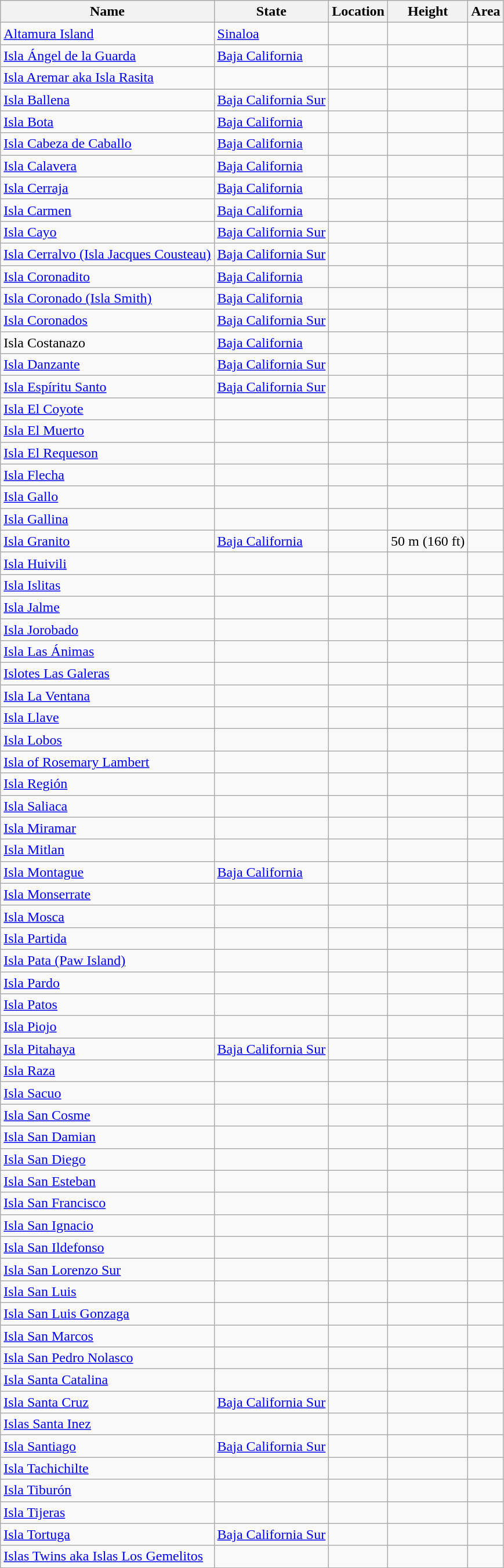<table class="wikitable sortable" border="1">
<tr>
<th scope="col">Name</th>
<th scope="col">State</th>
<th scope="col">Location</th>
<th scope="col">Height</th>
<th scope="col">Area</th>
</tr>
<tr>
<td><a href='#'>Altamura Island</a></td>
<td><a href='#'>Sinaloa</a></td>
<td><small></small></td>
<td></td>
<td></td>
</tr>
<tr>
<td><a href='#'>Isla Ángel de la Guarda</a></td>
<td><a href='#'>Baja California</a></td>
<td><small></small></td>
<td></td>
<td></td>
</tr>
<tr>
<td><a href='#'>Isla Aremar aka Isla Rasita</a></td>
<td></td>
<td></td>
<td></td>
<td></td>
</tr>
<tr>
<td><a href='#'>Isla Ballena</a></td>
<td><a href='#'>Baja California Sur</a></td>
<td><small></small></td>
<td></td>
<td></td>
</tr>
<tr>
<td><a href='#'>Isla Bota</a></td>
<td><a href='#'>Baja California</a></td>
<td><small></small></td>
<td></td>
<td></td>
</tr>
<tr>
<td><a href='#'>Isla Cabeza de Caballo</a></td>
<td><a href='#'>Baja California</a></td>
<td><small></small></td>
<td></td>
<td></td>
</tr>
<tr>
<td><a href='#'>Isla Calavera</a></td>
<td><a href='#'>Baja California</a></td>
<td><small></small></td>
<td></td>
<td></td>
</tr>
<tr>
<td><a href='#'>Isla Cerraja</a></td>
<td><a href='#'>Baja California</a></td>
<td><small></small></td>
<td></td>
<td></td>
</tr>
<tr>
<td><a href='#'>Isla Carmen</a></td>
<td><a href='#'>Baja California</a></td>
<td><small></small></td>
<td></td>
<td></td>
</tr>
<tr>
<td><a href='#'>Isla Cayo</a></td>
<td><a href='#'>Baja California Sur</a></td>
<td></td>
<td></td>
<td></td>
</tr>
<tr>
<td><a href='#'>Isla Cerralvo (Isla Jacques Cousteau)</a></td>
<td><a href='#'>Baja California Sur</a></td>
<td><small></small></td>
<td></td>
<td></td>
</tr>
<tr>
<td><a href='#'>Isla Coronadito</a></td>
<td><a href='#'>Baja California</a></td>
<td><small></small></td>
<td></td>
<td></td>
</tr>
<tr>
<td><a href='#'>Isla Coronado (Isla Smith)</a></td>
<td><a href='#'>Baja California</a></td>
<td><small></small></td>
<td></td>
<td></td>
</tr>
<tr>
<td><a href='#'>Isla Coronados</a></td>
<td><a href='#'>Baja California Sur</a></td>
<td></td>
<td></td>
<td></td>
</tr>
<tr>
<td>Isla Costanazo</td>
<td><a href='#'>Baja California</a></td>
<td><small></small></td>
<td></td>
<td></td>
</tr>
<tr>
<td><a href='#'>Isla Danzante</a></td>
<td><a href='#'>Baja California Sur</a></td>
<td><small></small></td>
<td></td>
<td></td>
</tr>
<tr>
<td><a href='#'>Isla Espíritu Santo</a></td>
<td><a href='#'>Baja California Sur</a></td>
<td><small></small></td>
<td></td>
<td></td>
</tr>
<tr>
<td><a href='#'>Isla El Coyote</a></td>
<td></td>
<td></td>
<td></td>
<td></td>
</tr>
<tr>
<td><a href='#'>Isla El Muerto</a></td>
<td></td>
<td></td>
<td></td>
<td></td>
</tr>
<tr>
<td><a href='#'>Isla El Requeson</a></td>
<td></td>
<td></td>
<td></td>
<td></td>
</tr>
<tr>
<td><a href='#'>Isla Flecha</a></td>
<td></td>
<td></td>
<td></td>
<td></td>
</tr>
<tr>
<td><a href='#'>Isla Gallo</a></td>
<td></td>
<td></td>
<td></td>
<td></td>
</tr>
<tr>
<td><a href='#'>Isla Gallina</a></td>
<td></td>
<td></td>
<td></td>
<td></td>
</tr>
<tr>
<td><a href='#'>Isla Granito</a></td>
<td><a href='#'>Baja California</a></td>
<td></td>
<td>50 m (160 ft)</td>
<td></td>
</tr>
<tr>
<td><a href='#'>Isla Huivili</a></td>
<td></td>
<td></td>
<td></td>
<td></td>
</tr>
<tr>
<td><a href='#'>Isla Islitas</a></td>
<td></td>
<td></td>
<td></td>
<td></td>
</tr>
<tr>
<td><a href='#'>Isla Jalme</a></td>
<td></td>
<td></td>
<td></td>
<td></td>
</tr>
<tr>
<td><a href='#'>Isla Jorobado</a></td>
<td></td>
<td></td>
<td></td>
<td></td>
</tr>
<tr>
<td><a href='#'>Isla Las Ánimas</a></td>
<td></td>
<td></td>
<td></td>
<td></td>
</tr>
<tr>
<td><a href='#'>Islotes Las Galeras</a></td>
<td></td>
<td></td>
<td></td>
<td></td>
</tr>
<tr>
<td><a href='#'>Isla La Ventana</a></td>
<td></td>
<td></td>
<td></td>
<td></td>
</tr>
<tr>
<td><a href='#'>Isla Llave</a></td>
<td></td>
<td></td>
<td></td>
<td></td>
</tr>
<tr>
<td><a href='#'>Isla Lobos</a></td>
<td></td>
<td></td>
<td></td>
<td></td>
</tr>
<tr>
<td><a href='#'>Isla of Rosemary Lambert</a></td>
<td></td>
<td></td>
<td></td>
<td></td>
</tr>
<tr>
<td><a href='#'>Isla Región</a></td>
<td></td>
<td></td>
<td></td>
<td></td>
</tr>
<tr>
<td><a href='#'>Isla Saliaca</a></td>
<td></td>
<td></td>
<td></td>
<td></td>
</tr>
<tr>
<td><a href='#'>Isla Miramar</a></td>
<td></td>
<td></td>
<td></td>
<td></td>
</tr>
<tr>
<td><a href='#'>Isla Mitlan</a></td>
<td></td>
<td></td>
<td></td>
<td></td>
</tr>
<tr>
<td><a href='#'>Isla Montague</a></td>
<td><a href='#'>Baja California</a></td>
<td></td>
<td></td>
<td></td>
</tr>
<tr>
<td><a href='#'>Isla Monserrate</a></td>
<td></td>
<td></td>
<td></td>
<td></td>
</tr>
<tr>
<td><a href='#'>Isla Mosca</a></td>
<td></td>
<td></td>
<td></td>
<td></td>
</tr>
<tr>
<td><a href='#'>Isla Partida</a></td>
<td></td>
<td></td>
<td></td>
<td></td>
</tr>
<tr>
<td><a href='#'>Isla Pata (Paw Island)</a></td>
<td></td>
<td></td>
<td></td>
<td></td>
</tr>
<tr>
<td><a href='#'>Isla Pardo</a></td>
<td></td>
<td></td>
<td></td>
<td></td>
</tr>
<tr>
<td><a href='#'>Isla Patos</a></td>
<td></td>
<td></td>
<td></td>
<td></td>
</tr>
<tr>
<td><a href='#'>Isla Piojo</a></td>
<td></td>
<td></td>
<td></td>
<td></td>
</tr>
<tr>
<td><a href='#'>Isla Pitahaya</a></td>
<td><a href='#'>Baja California Sur</a></td>
<td></td>
<td></td>
<td></td>
</tr>
<tr>
<td><a href='#'>Isla Raza</a></td>
<td></td>
<td></td>
<td></td>
<td></td>
</tr>
<tr>
<td><a href='#'>Isla Sacuo</a></td>
<td></td>
<td></td>
<td></td>
<td></td>
</tr>
<tr>
<td><a href='#'>Isla San Cosme</a></td>
<td></td>
<td></td>
<td></td>
<td></td>
</tr>
<tr>
<td><a href='#'>Isla San Damian</a></td>
<td></td>
<td></td>
<td></td>
<td></td>
</tr>
<tr>
<td><a href='#'>Isla San Diego</a></td>
<td></td>
<td></td>
<td></td>
<td></td>
</tr>
<tr>
<td><a href='#'>Isla San Esteban</a></td>
<td></td>
<td></td>
<td></td>
<td></td>
</tr>
<tr>
<td><a href='#'>Isla San Francisco</a></td>
<td></td>
<td></td>
<td></td>
<td></td>
</tr>
<tr>
<td><a href='#'>Isla San Ignacio</a></td>
<td></td>
<td></td>
<td></td>
<td></td>
</tr>
<tr>
<td><a href='#'>Isla San Ildefonso</a></td>
<td></td>
<td></td>
<td></td>
<td></td>
</tr>
<tr>
<td><a href='#'>Isla San Lorenzo Sur</a></td>
<td></td>
<td></td>
<td></td>
<td></td>
</tr>
<tr>
<td><a href='#'>Isla San Luis</a></td>
<td></td>
<td></td>
<td></td>
<td></td>
</tr>
<tr>
<td><a href='#'>Isla San Luis Gonzaga</a></td>
<td></td>
<td></td>
<td></td>
<td></td>
</tr>
<tr>
<td><a href='#'>Isla San Marcos</a></td>
<td></td>
<td></td>
<td></td>
<td></td>
</tr>
<tr>
<td><a href='#'>Isla San Pedro Nolasco</a></td>
<td></td>
<td></td>
<td></td>
<td></td>
</tr>
<tr>
<td><a href='#'>Isla Santa Catalina</a></td>
<td></td>
<td></td>
<td></td>
<td></td>
</tr>
<tr>
<td><a href='#'>Isla Santa Cruz</a></td>
<td><a href='#'>Baja California Sur</a></td>
<td></td>
<td></td>
<td></td>
</tr>
<tr>
<td><a href='#'>Islas Santa Inez</a></td>
<td></td>
<td></td>
<td></td>
<td></td>
</tr>
<tr>
<td><a href='#'>Isla Santiago</a></td>
<td><a href='#'>Baja California Sur</a></td>
<td></td>
<td></td>
<td></td>
</tr>
<tr>
<td><a href='#'>Isla Tachichilte</a></td>
<td></td>
<td></td>
<td></td>
<td></td>
</tr>
<tr>
<td><a href='#'>Isla Tiburón</a></td>
<td></td>
<td></td>
<td></td>
<td></td>
</tr>
<tr>
<td><a href='#'>Isla Tijeras</a></td>
<td></td>
<td></td>
<td></td>
<td></td>
</tr>
<tr>
<td><a href='#'>Isla Tortuga</a></td>
<td><a href='#'>Baja California Sur</a></td>
<td></td>
<td></td>
<td></td>
</tr>
<tr>
<td><a href='#'>Islas Twins aka Islas Los Gemelitos</a></td>
<td></td>
<td></td>
<td></td>
<td></td>
</tr>
</table>
